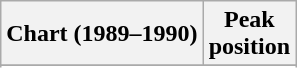<table class="wikitable sortable plainrowheaders" style="text-align:center">
<tr>
<th scope="col">Chart (1989–1990)</th>
<th scope="col">Peak<br> position</th>
</tr>
<tr>
</tr>
<tr>
</tr>
</table>
